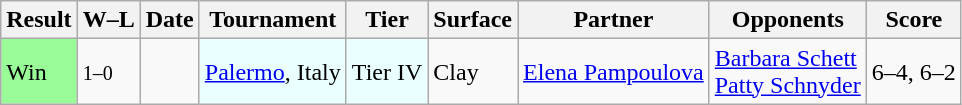<table class="sortable wikitable">
<tr>
<th>Result</th>
<th class="unsortable">W–L</th>
<th>Date</th>
<th>Tournament</th>
<th>Tier</th>
<th>Surface</th>
<th>Partner</th>
<th>Opponents</th>
<th class="unsortable">Score</th>
</tr>
<tr>
<td style="background:#98fb98;">Win</td>
<td><small>1–0</small></td>
<td><a href='#'></a></td>
<td style="background:#eaffff;"><a href='#'>Palermo</a>, Italy</td>
<td style="background:#eaffff;">Tier IV</td>
<td>Clay</td>
<td> <a href='#'>Elena Pampoulova</a></td>
<td> <a href='#'>Barbara Schett</a> <br>  <a href='#'>Patty Schnyder</a></td>
<td>6–4, 6–2</td>
</tr>
</table>
